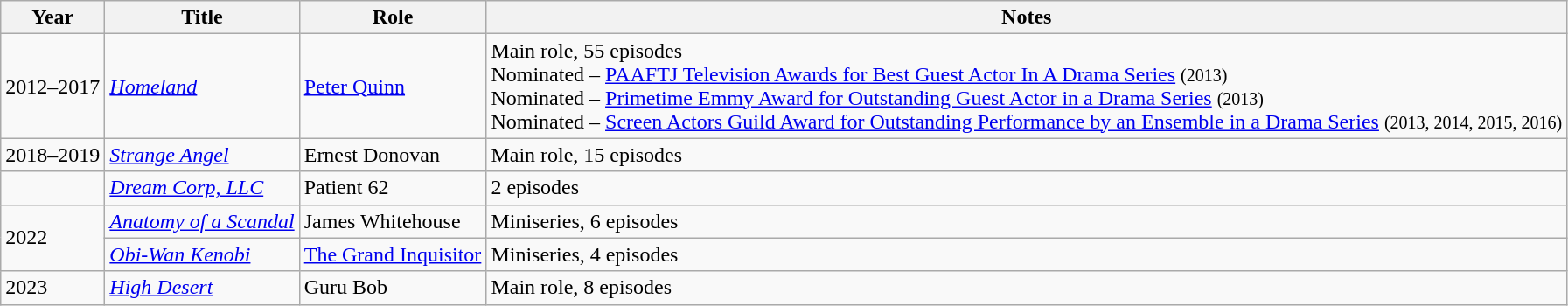<table class="wikitable sortable">
<tr>
<th>Year</th>
<th>Title</th>
<th>Role</th>
<th>Notes</th>
</tr>
<tr>
<td>2012–2017</td>
<td><em><a href='#'>Homeland</a></em></td>
<td><a href='#'>Peter Quinn</a></td>
<td>Main role, 55 episodes<br>Nominated – <a href='#'>PAAFTJ Television Awards for Best Guest Actor In A Drama Series</a> <small>(2013)</small><br>Nominated – <a href='#'>Primetime Emmy Award for Outstanding Guest Actor in a Drama Series</a> <small>(2013)</small><br>Nominated – <a href='#'>Screen Actors Guild Award for Outstanding Performance by an Ensemble in a Drama Series</a> <small>(2013, 2014, 2015, 2016)</small></td>
</tr>
<tr>
<td>2018–2019</td>
<td><em><a href='#'>Strange Angel</a></em></td>
<td>Ernest Donovan</td>
<td>Main role, 15 episodes</td>
</tr>
<tr>
<td></td>
<td><em><a href='#'>Dream Corp, LLC</a></em></td>
<td>Patient 62</td>
<td>2 episodes</td>
</tr>
<tr>
<td rowspan="2">2022</td>
<td><em><a href='#'>Anatomy of a Scandal</a></em></td>
<td>James Whitehouse</td>
<td>Miniseries, 6 episodes</td>
</tr>
<tr>
<td><em><a href='#'>Obi-Wan Kenobi</a></em></td>
<td><a href='#'>The Grand Inquisitor</a></td>
<td>Miniseries, 4 episodes</td>
</tr>
<tr>
<td>2023</td>
<td><em><a href='#'>High Desert</a></em></td>
<td>Guru Bob</td>
<td>Main role, 8 episodes</td>
</tr>
</table>
